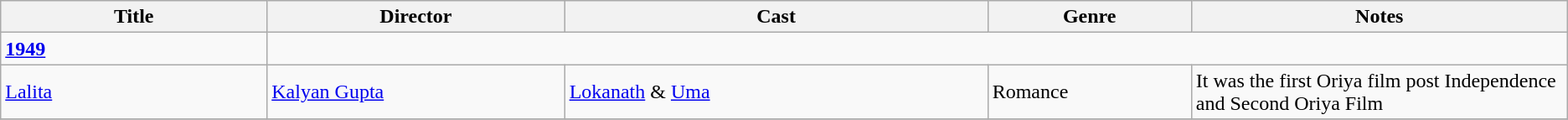<table class="wikitable">
<tr>
<th width=17%>Title</th>
<th width=19%>Director</th>
<th width=27%>Cast</th>
<th width=13%>Genre</th>
<th width=24%>Notes</th>
</tr>
<tr>
<td><strong><a href='#'>1949</a></strong></td>
</tr>
<tr>
<td><a href='#'>Lalita</a></td>
<td><a href='#'>Kalyan Gupta</a></td>
<td><a href='#'>Lokanath</a> & <a href='#'>Uma</a></td>
<td>Romance</td>
<td>It was the first Oriya film post Independence and Second Oriya Film</td>
</tr>
<tr>
</tr>
</table>
